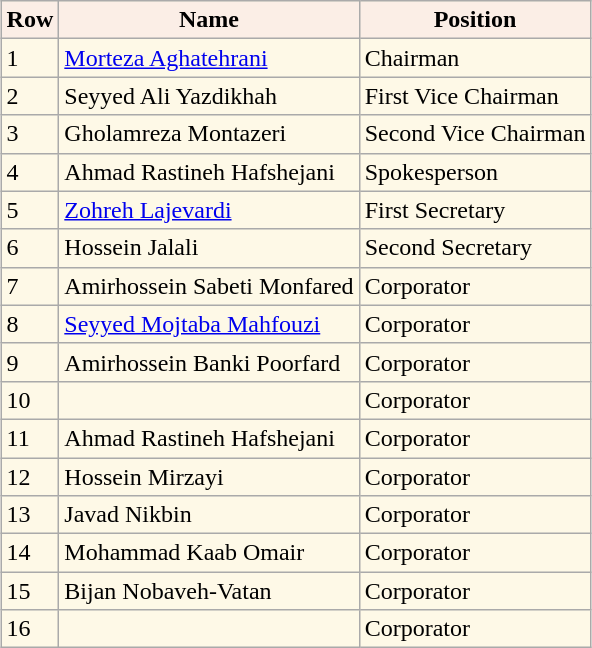<table class="wikitable" style="background-color:#fef9e7; margin: 1em auto 1em auto">
<tr>
<td align="center" style="background:#fbeee6;"><strong>Row</strong></td>
<td align="center" style="background:#fbeee6;"><strong>Name</strong></td>
<td align="center" style="background:#fbeee6;"><strong>Position</strong></td>
</tr>
<tr>
<td>1</td>
<td><a href='#'>Morteza Aghatehrani</a></td>
<td>Chairman</td>
</tr>
<tr>
<td>2</td>
<td>Seyyed Ali Yazdikhah</td>
<td>First Vice Chairman</td>
</tr>
<tr>
<td>3</td>
<td>Gholamreza Montazeri</td>
<td>Second Vice Chairman</td>
</tr>
<tr>
<td>4</td>
<td>Ahmad Rastineh Hafshejani</td>
<td>Spokesperson</td>
</tr>
<tr>
<td>5</td>
<td><a href='#'>Zohreh Lajevardi</a></td>
<td>First Secretary</td>
</tr>
<tr>
<td>6</td>
<td>Hossein Jalali</td>
<td>Second Secretary</td>
</tr>
<tr>
<td>7</td>
<td>Amirhossein Sabeti Monfared</td>
<td>Corporator</td>
</tr>
<tr>
<td>8</td>
<td><a href='#'>Seyyed Mojtaba Mahfouzi</a></td>
<td>Corporator</td>
</tr>
<tr>
<td>9</td>
<td>Amirhossein Banki Poorfard</td>
<td>Corporator</td>
</tr>
<tr>
<td>10</td>
<td></td>
<td>Corporator</td>
</tr>
<tr>
<td>11</td>
<td>Ahmad Rastineh Hafshejani</td>
<td>Corporator</td>
</tr>
<tr>
<td>12</td>
<td>Hossein Mirzayi</td>
<td>Corporator</td>
</tr>
<tr>
<td>13</td>
<td>Javad Nikbin</td>
<td>Corporator</td>
</tr>
<tr>
<td>14</td>
<td>Mohammad Kaab Omair</td>
<td>Corporator</td>
</tr>
<tr>
<td>15</td>
<td>Bijan Nobaveh-Vatan</td>
<td>Corporator</td>
</tr>
<tr>
<td>16</td>
<td><a href='#'></a></td>
<td>Corporator</td>
</tr>
</table>
